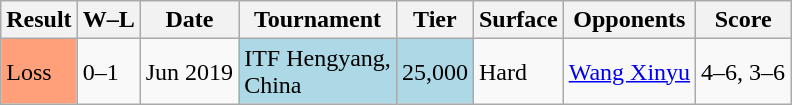<table class="sortable wikitable">
<tr>
<th>Result</th>
<th class="unsortable">W–L</th>
<th>Date</th>
<th>Tournament</th>
<th>Tier</th>
<th>Surface</th>
<th>Opponents</th>
<th class="unsortable">Score</th>
</tr>
<tr>
<td style="background:#ffa07a;">Loss</td>
<td>0–1</td>
<td>Jun 2019</td>
<td style="background:lightblue;">ITF Hengyang,<br> China</td>
<td style="background:lightblue;">25,000</td>
<td>Hard</td>
<td> <a href='#'>Wang Xinyu</a></td>
<td>4–6, 3–6</td>
</tr>
</table>
